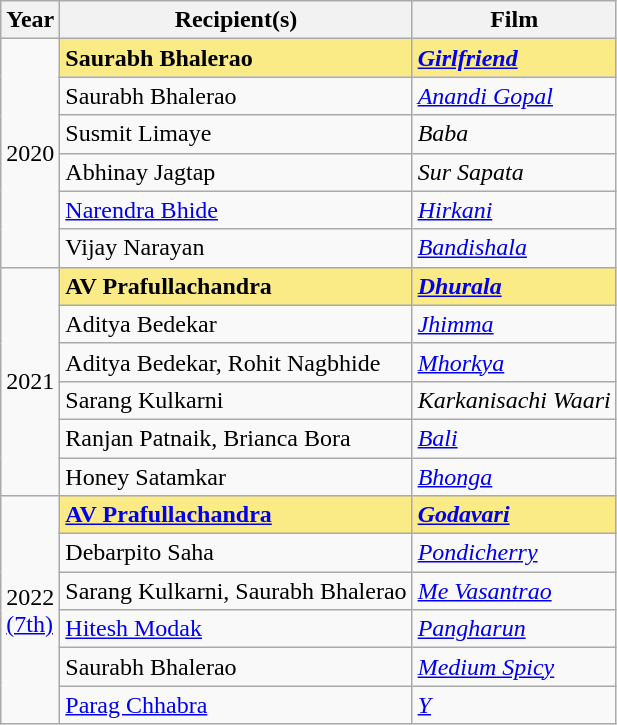<table class="wikitable">
<tr>
<th>Year</th>
<th>Recipient(s)</th>
<th>Film</th>
</tr>
<tr>
<td rowspan="6">2020</td>
<td style="background:#FAEB86;"><strong>Saurabh Bhalerao</strong></td>
<td style="background:#FAEB86;"><a href='#'><strong><em>Girlfriend</em></strong></a></td>
</tr>
<tr>
<td>Saurabh Bhalerao</td>
<td><em><a href='#'>Anandi Gopal</a></em></td>
</tr>
<tr>
<td>Susmit Limaye</td>
<td><em>Baba</em></td>
</tr>
<tr>
<td>Abhinay Jagtap</td>
<td><em>Sur Sapata</em></td>
</tr>
<tr>
<td><a href='#'>Narendra Bhide</a></td>
<td><em><a href='#'>Hirkani</a></em></td>
</tr>
<tr>
<td>Vijay Narayan</td>
<td><em><a href='#'>Bandishala</a></em></td>
</tr>
<tr>
<td rowspan="6">2021</td>
<td style="background:#FAEB86;"><strong>AV Prafullachandra</strong></td>
<td style="background:#FAEB86;"><strong><em><a href='#'>Dhurala</a></em></strong></td>
</tr>
<tr>
<td>Aditya Bedekar</td>
<td><em><a href='#'>Jhimma</a></em></td>
</tr>
<tr>
<td>Aditya Bedekar, Rohit Nagbhide</td>
<td><em><a href='#'>Mhorkya</a></em></td>
</tr>
<tr>
<td>Sarang Kulkarni</td>
<td><em>Karkanisachi Waari</em></td>
</tr>
<tr>
<td>Ranjan Patnaik, Brianca Bora</td>
<td><em><a href='#'>Bali</a></em></td>
</tr>
<tr>
<td>Honey Satamkar</td>
<td><em><a href='#'>Bhonga</a></em></td>
</tr>
<tr>
<td rowspan="6">2022<br><a href='#'>(7th)</a></td>
<td style="background:#FAEB86;"><strong><a href='#'>AV Prafullachandra</a></strong></td>
<td style="background:#FAEB86;"><em><a href='#'><strong>Godavari</strong></a></em></td>
</tr>
<tr>
<td>Debarpito Saha</td>
<td><em><a href='#'>Pondicherry</a></em></td>
</tr>
<tr>
<td>Sarang Kulkarni, Saurabh Bhalerao</td>
<td><em><a href='#'>Me Vasantrao</a></em></td>
</tr>
<tr>
<td><a href='#'>Hitesh Modak</a></td>
<td><a href='#'><em>Pangharun</em></a></td>
</tr>
<tr>
<td>Saurabh Bhalerao</td>
<td><em><a href='#'>Medium Spicy</a></em></td>
</tr>
<tr>
<td><a href='#'>Parag Chhabra</a></td>
<td><em><a href='#'>Y</a></em></td>
</tr>
</table>
